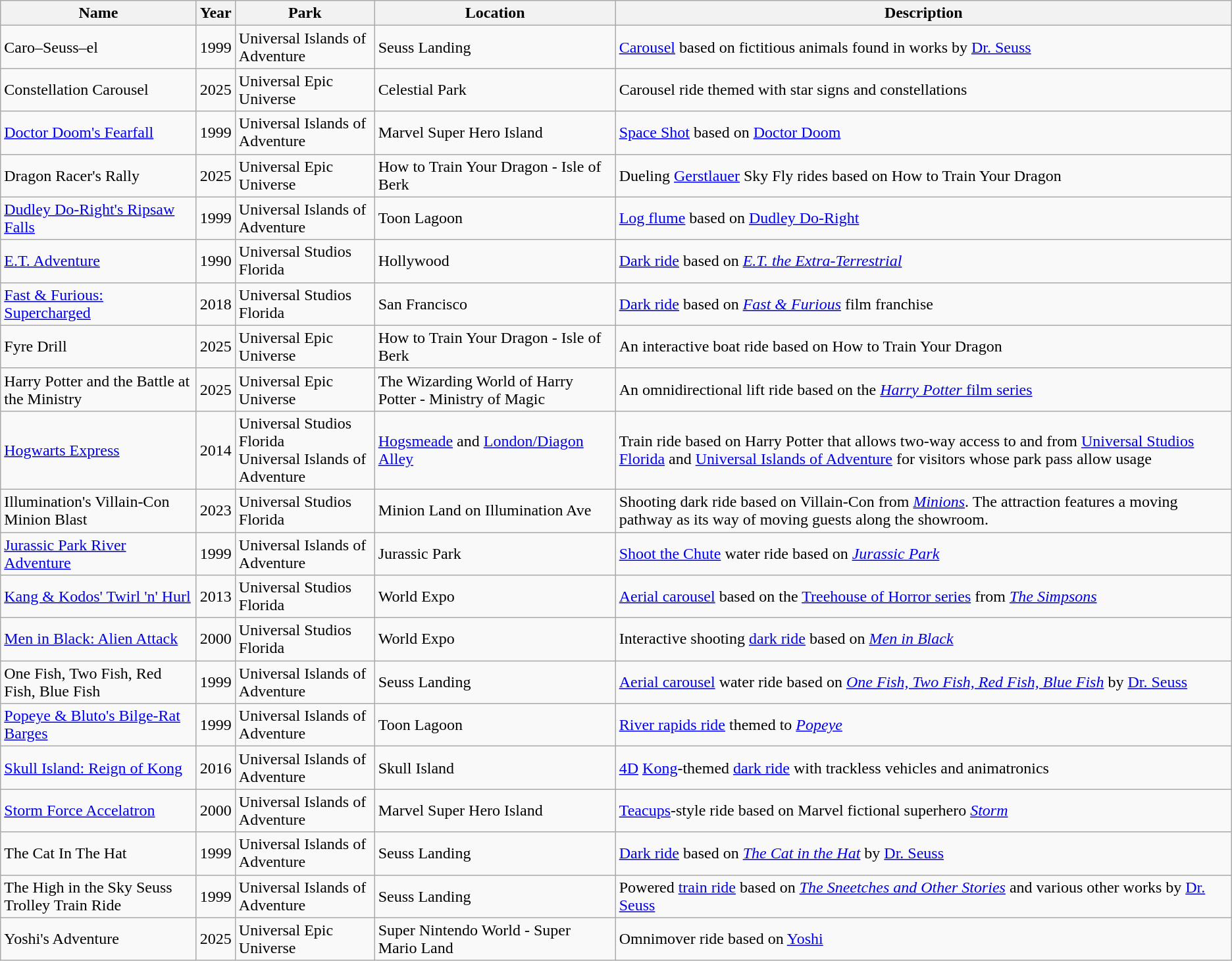<table class="wikitable sortable plainrowheaders" border="1">
<tr>
<th scope="col">Name</th>
<th scope="col">Year</th>
<th scope="col">Park</th>
<th scope="col">Location</th>
<th scope="col">Description</th>
</tr>
<tr>
<td>Caro–Seuss–el</td>
<td>1999</td>
<td>Universal Islands of Adventure</td>
<td>Seuss Landing</td>
<td><a href='#'>Carousel</a> based on fictitious animals found in works by <a href='#'>Dr. Seuss</a></td>
</tr>
<tr>
<td>Constellation Carousel</td>
<td>2025</td>
<td>Universal Epic Universe</td>
<td>Celestial Park</td>
<td>Carousel ride themed with star signs and constellations</td>
</tr>
<tr>
<td><a href='#'>Doctor Doom's Fearfall</a></td>
<td>1999</td>
<td>Universal Islands of Adventure</td>
<td>Marvel Super Hero Island</td>
<td><a href='#'>Space Shot</a> based on <a href='#'>Doctor Doom</a></td>
</tr>
<tr>
<td>Dragon Racer's Rally</td>
<td>2025</td>
<td>Universal Epic Universe</td>
<td>How to Train Your Dragon - Isle of Berk</td>
<td>Dueling <a href='#'>Gerstlauer</a> Sky Fly rides based on How to Train Your Dragon</td>
</tr>
<tr>
<td><a href='#'>Dudley Do-Right's Ripsaw Falls</a></td>
<td>1999</td>
<td>Universal Islands of Adventure</td>
<td>Toon Lagoon</td>
<td><a href='#'>Log flume</a> based on <a href='#'>Dudley Do-Right</a></td>
</tr>
<tr>
<td><a href='#'>E.T. Adventure</a></td>
<td>1990</td>
<td>Universal Studios Florida</td>
<td>Hollywood</td>
<td><a href='#'>Dark ride</a> based on <em><a href='#'>E.T. the Extra-Terrestrial</a></em></td>
</tr>
<tr>
<td><a href='#'>Fast & Furious: Supercharged</a></td>
<td>2018</td>
<td>Universal Studios Florida</td>
<td>San Francisco</td>
<td><a href='#'>Dark ride</a> based on <em><a href='#'>Fast & Furious</a></em> film franchise</td>
</tr>
<tr>
<td>Fyre Drill</td>
<td>2025</td>
<td>Universal Epic Universe</td>
<td>How to Train Your Dragon - Isle of Berk</td>
<td>An interactive boat ride based on How to Train Your Dragon</td>
</tr>
<tr>
<td>Harry Potter and the Battle at the Ministry</td>
<td>2025</td>
<td>Universal Epic Universe</td>
<td>The Wizarding World of Harry Potter - Ministry of Magic</td>
<td>An omnidirectional lift ride based on the <a href='#'><em>Harry Potter</em> film series</a></td>
</tr>
<tr>
<td><a href='#'>Hogwarts Express</a></td>
<td>2014</td>
<td>Universal Studios Florida<br>Universal Islands of Adventure</td>
<td><a href='#'>Hogsmeade</a> and <a href='#'>London/Diagon Alley</a></td>
<td>Train ride based on Harry Potter that allows two-way access to and from <a href='#'>Universal Studios Florida</a> and <a href='#'>Universal Islands of Adventure</a> for visitors whose park pass allow usage</td>
</tr>
<tr>
<td>Illumination's Villain-Con Minion Blast</td>
<td>2023</td>
<td>Universal Studios Florida</td>
<td>Minion Land on Illumination Ave</td>
<td>Shooting dark ride based on Villain-Con from <em><a href='#'>Minions</a></em>. The attraction features a moving pathway as its way of moving guests along the showroom.</td>
</tr>
<tr>
<td><a href='#'>Jurassic Park River Adventure</a></td>
<td>1999</td>
<td>Universal Islands of Adventure</td>
<td>Jurassic Park</td>
<td><a href='#'>Shoot the Chute</a> water ride based on <em><a href='#'>Jurassic Park</a></em></td>
</tr>
<tr>
<td><a href='#'>Kang & Kodos' Twirl 'n' Hurl</a></td>
<td>2013</td>
<td>Universal Studios Florida</td>
<td>World Expo</td>
<td><a href='#'>Aerial carousel</a> based on the <a href='#'>Treehouse of Horror series</a> from <em><a href='#'>The Simpsons</a></em></td>
</tr>
<tr>
<td><a href='#'>Men in Black: Alien Attack</a></td>
<td>2000</td>
<td>Universal Studios Florida</td>
<td>World Expo</td>
<td>Interactive shooting <a href='#'>dark ride</a> based on <em><a href='#'>Men in Black</a></em></td>
</tr>
<tr>
<td>One Fish, Two Fish, Red Fish, Blue Fish</td>
<td>1999</td>
<td>Universal Islands of Adventure</td>
<td>Seuss Landing</td>
<td><a href='#'>Aerial carousel</a> water ride based on <em><a href='#'>One Fish, Two Fish, Red Fish, Blue Fish</a></em> by <a href='#'>Dr. Seuss</a></td>
</tr>
<tr>
<td><a href='#'>Popeye & Bluto's Bilge-Rat Barges</a></td>
<td>1999</td>
<td>Universal Islands of Adventure</td>
<td>Toon Lagoon</td>
<td><a href='#'>River rapids ride</a> themed to <em><a href='#'>Popeye</a></em></td>
</tr>
<tr>
<td><a href='#'>Skull Island: Reign of Kong</a></td>
<td>2016</td>
<td>Universal Islands of Adventure</td>
<td>Skull Island</td>
<td><a href='#'>4D</a> <a href='#'>Kong</a>-themed <a href='#'>dark ride</a> with trackless vehicles and animatronics</td>
</tr>
<tr>
<td><a href='#'>Storm Force Accelatron</a></td>
<td>2000</td>
<td>Universal Islands of Adventure</td>
<td>Marvel Super Hero Island</td>
<td><a href='#'>Teacups</a>-style ride based on Marvel fictional superhero <em><a href='#'>Storm</a></em></td>
</tr>
<tr>
<td>The Cat In The Hat</td>
<td>1999</td>
<td>Universal Islands of Adventure</td>
<td>Seuss Landing</td>
<td><a href='#'>Dark ride</a> based on <em><a href='#'>The Cat in the Hat</a></em> by <a href='#'>Dr. Seuss</a></td>
</tr>
<tr>
<td>The High in the Sky Seuss Trolley Train Ride</td>
<td>1999</td>
<td>Universal Islands of Adventure</td>
<td>Seuss Landing</td>
<td>Powered <a href='#'>train ride</a> based on <em><a href='#'>The Sneetches and Other Stories</a></em> and various other works by <a href='#'>Dr. Seuss</a></td>
</tr>
<tr>
<td>Yoshi's Adventure</td>
<td>2025</td>
<td>Universal Epic Universe</td>
<td>Super Nintendo World - Super Mario Land</td>
<td>Omnimover ride based on <a href='#'>Yoshi</a></td>
</tr>
</table>
